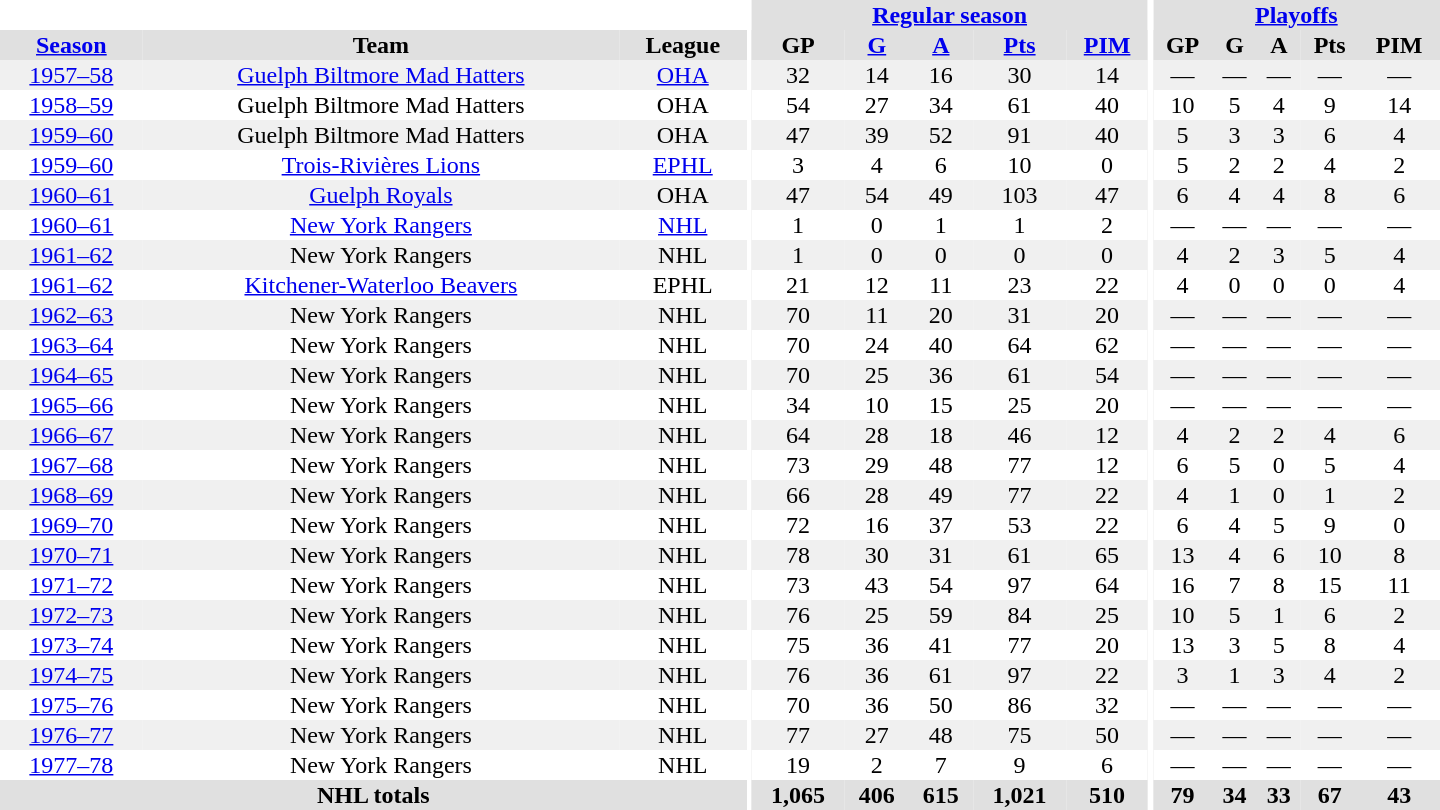<table border="0" cellpadding="1" cellspacing="0" style="text-align:center; width:60em">
<tr bgcolor="#e0e0e0">
<th colspan="3" bgcolor="#ffffff"></th>
<th rowspan="100" bgcolor="#ffffff"></th>
<th colspan="5"><a href='#'>Regular season</a></th>
<th rowspan="100" bgcolor="#ffffff"></th>
<th colspan="5"><a href='#'>Playoffs</a></th>
</tr>
<tr bgcolor="#e0e0e0">
<th><a href='#'>Season</a></th>
<th>Team</th>
<th>League</th>
<th>GP</th>
<th><a href='#'>G</a></th>
<th><a href='#'>A</a></th>
<th><a href='#'>Pts</a></th>
<th><a href='#'>PIM</a></th>
<th>GP</th>
<th>G</th>
<th>A</th>
<th>Pts</th>
<th>PIM</th>
</tr>
<tr bgcolor="#f0f0f0">
<td><a href='#'>1957–58</a></td>
<td><a href='#'>Guelph Biltmore Mad Hatters</a></td>
<td><a href='#'>OHA</a></td>
<td>32</td>
<td>14</td>
<td>16</td>
<td>30</td>
<td>14</td>
<td>—</td>
<td>—</td>
<td>—</td>
<td>—</td>
<td>—</td>
</tr>
<tr>
<td><a href='#'>1958–59</a></td>
<td>Guelph Biltmore Mad Hatters</td>
<td>OHA</td>
<td>54</td>
<td>27</td>
<td>34</td>
<td>61</td>
<td>40</td>
<td>10</td>
<td>5</td>
<td>4</td>
<td>9</td>
<td>14</td>
</tr>
<tr bgcolor="#f0f0f0">
<td><a href='#'>1959–60</a></td>
<td>Guelph Biltmore Mad Hatters</td>
<td>OHA</td>
<td>47</td>
<td>39</td>
<td>52</td>
<td>91</td>
<td>40</td>
<td>5</td>
<td>3</td>
<td>3</td>
<td>6</td>
<td>4</td>
</tr>
<tr>
<td><a href='#'>1959–60</a></td>
<td><a href='#'>Trois-Rivières Lions</a></td>
<td><a href='#'>EPHL</a></td>
<td>3</td>
<td>4</td>
<td>6</td>
<td>10</td>
<td>0</td>
<td>5</td>
<td>2</td>
<td>2</td>
<td>4</td>
<td>2</td>
</tr>
<tr bgcolor="#f0f0f0">
<td><a href='#'>1960–61</a></td>
<td><a href='#'>Guelph Royals</a></td>
<td>OHA</td>
<td>47</td>
<td>54</td>
<td>49</td>
<td>103</td>
<td>47</td>
<td>6</td>
<td>4</td>
<td>4</td>
<td>8</td>
<td>6</td>
</tr>
<tr>
<td><a href='#'>1960–61</a></td>
<td><a href='#'>New York Rangers</a></td>
<td><a href='#'>NHL</a></td>
<td>1</td>
<td>0</td>
<td>1</td>
<td>1</td>
<td>2</td>
<td>—</td>
<td>—</td>
<td>—</td>
<td>—</td>
<td>—</td>
</tr>
<tr bgcolor="#f0f0f0">
<td><a href='#'>1961–62</a></td>
<td>New York Rangers</td>
<td>NHL</td>
<td>1</td>
<td>0</td>
<td>0</td>
<td>0</td>
<td>0</td>
<td>4</td>
<td>2</td>
<td>3</td>
<td>5</td>
<td>4</td>
</tr>
<tr>
<td><a href='#'>1961–62</a></td>
<td><a href='#'>Kitchener-Waterloo Beavers</a></td>
<td>EPHL</td>
<td>21</td>
<td>12</td>
<td>11</td>
<td>23</td>
<td>22</td>
<td>4</td>
<td>0</td>
<td>0</td>
<td>0</td>
<td>4</td>
</tr>
<tr bgcolor="#f0f0f0">
<td><a href='#'>1962–63</a></td>
<td>New York Rangers</td>
<td>NHL</td>
<td>70</td>
<td>11</td>
<td>20</td>
<td>31</td>
<td>20</td>
<td>—</td>
<td>—</td>
<td>—</td>
<td>—</td>
<td>—</td>
</tr>
<tr>
<td><a href='#'>1963–64</a></td>
<td>New York Rangers</td>
<td>NHL</td>
<td>70</td>
<td>24</td>
<td>40</td>
<td>64</td>
<td>62</td>
<td>—</td>
<td>—</td>
<td>—</td>
<td>—</td>
<td>—</td>
</tr>
<tr bgcolor="#f0f0f0">
<td><a href='#'>1964–65</a></td>
<td>New York Rangers</td>
<td>NHL</td>
<td>70</td>
<td>25</td>
<td>36</td>
<td>61</td>
<td>54</td>
<td>—</td>
<td>—</td>
<td>—</td>
<td>—</td>
<td>—</td>
</tr>
<tr>
<td><a href='#'>1965–66</a></td>
<td>New York Rangers</td>
<td>NHL</td>
<td>34</td>
<td>10</td>
<td>15</td>
<td>25</td>
<td>20</td>
<td>—</td>
<td>—</td>
<td>—</td>
<td>—</td>
<td>—</td>
</tr>
<tr bgcolor="#f0f0f0">
<td><a href='#'>1966–67</a></td>
<td>New York Rangers</td>
<td>NHL</td>
<td>64</td>
<td>28</td>
<td>18</td>
<td>46</td>
<td>12</td>
<td>4</td>
<td>2</td>
<td>2</td>
<td>4</td>
<td>6</td>
</tr>
<tr>
<td><a href='#'>1967–68</a></td>
<td>New York Rangers</td>
<td>NHL</td>
<td>73</td>
<td>29</td>
<td>48</td>
<td>77</td>
<td>12</td>
<td>6</td>
<td>5</td>
<td>0</td>
<td>5</td>
<td>4</td>
</tr>
<tr bgcolor="#f0f0f0">
<td><a href='#'>1968–69</a></td>
<td>New York Rangers</td>
<td>NHL</td>
<td>66</td>
<td>28</td>
<td>49</td>
<td>77</td>
<td>22</td>
<td>4</td>
<td>1</td>
<td>0</td>
<td>1</td>
<td>2</td>
</tr>
<tr>
<td><a href='#'>1969–70</a></td>
<td>New York Rangers</td>
<td>NHL</td>
<td>72</td>
<td>16</td>
<td>37</td>
<td>53</td>
<td>22</td>
<td>6</td>
<td>4</td>
<td>5</td>
<td>9</td>
<td>0</td>
</tr>
<tr bgcolor="#f0f0f0">
<td><a href='#'>1970–71</a></td>
<td>New York Rangers</td>
<td>NHL</td>
<td>78</td>
<td>30</td>
<td>31</td>
<td>61</td>
<td>65</td>
<td>13</td>
<td>4</td>
<td>6</td>
<td>10</td>
<td>8</td>
</tr>
<tr>
<td><a href='#'>1971–72</a></td>
<td>New York Rangers</td>
<td>NHL</td>
<td>73</td>
<td>43</td>
<td>54</td>
<td>97</td>
<td>64</td>
<td>16</td>
<td>7</td>
<td>8</td>
<td>15</td>
<td>11</td>
</tr>
<tr bgcolor="#f0f0f0">
<td><a href='#'>1972–73</a></td>
<td>New York Rangers</td>
<td>NHL</td>
<td>76</td>
<td>25</td>
<td>59</td>
<td>84</td>
<td>25</td>
<td>10</td>
<td>5</td>
<td>1</td>
<td>6</td>
<td>2</td>
</tr>
<tr>
<td><a href='#'>1973–74</a></td>
<td>New York Rangers</td>
<td>NHL</td>
<td>75</td>
<td>36</td>
<td>41</td>
<td>77</td>
<td>20</td>
<td>13</td>
<td>3</td>
<td>5</td>
<td>8</td>
<td>4</td>
</tr>
<tr bgcolor="#f0f0f0">
<td><a href='#'>1974–75</a></td>
<td>New York Rangers</td>
<td>NHL</td>
<td>76</td>
<td>36</td>
<td>61</td>
<td>97</td>
<td>22</td>
<td>3</td>
<td>1</td>
<td>3</td>
<td>4</td>
<td>2</td>
</tr>
<tr>
<td><a href='#'>1975–76</a></td>
<td>New York Rangers</td>
<td>NHL</td>
<td>70</td>
<td>36</td>
<td>50</td>
<td>86</td>
<td>32</td>
<td>—</td>
<td>—</td>
<td>—</td>
<td>—</td>
<td>—</td>
</tr>
<tr bgcolor="#f0f0f0">
<td><a href='#'>1976–77</a></td>
<td>New York Rangers</td>
<td>NHL</td>
<td>77</td>
<td>27</td>
<td>48</td>
<td>75</td>
<td>50</td>
<td>—</td>
<td>—</td>
<td>—</td>
<td>—</td>
<td>—</td>
</tr>
<tr>
<td><a href='#'>1977–78</a></td>
<td>New York Rangers</td>
<td>NHL</td>
<td>19</td>
<td>2</td>
<td>7</td>
<td>9</td>
<td>6</td>
<td>—</td>
<td>—</td>
<td>—</td>
<td>—</td>
<td>—</td>
</tr>
<tr bgcolor="#e0e0e0">
<th colspan="3">NHL totals</th>
<th>1,065</th>
<th>406</th>
<th>615</th>
<th>1,021</th>
<th>510</th>
<th>79</th>
<th>34</th>
<th>33</th>
<th>67</th>
<th>43</th>
</tr>
</table>
